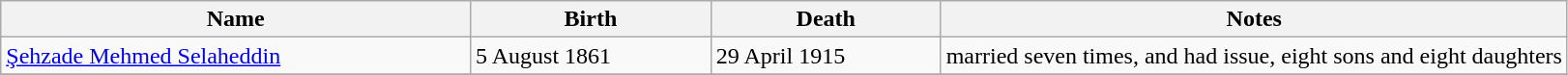<table class="wikitable">
<tr>
<th>Name</th>
<th>Birth</th>
<th>Death</th>
<th style="width:40%;">Notes</th>
</tr>
<tr>
<td><a href='#'>Şehzade Mehmed Selaheddin</a></td>
<td>5 August 1861</td>
<td>29 April 1915</td>
<td>married seven times, and had issue, eight sons and eight daughters</td>
</tr>
<tr>
</tr>
</table>
